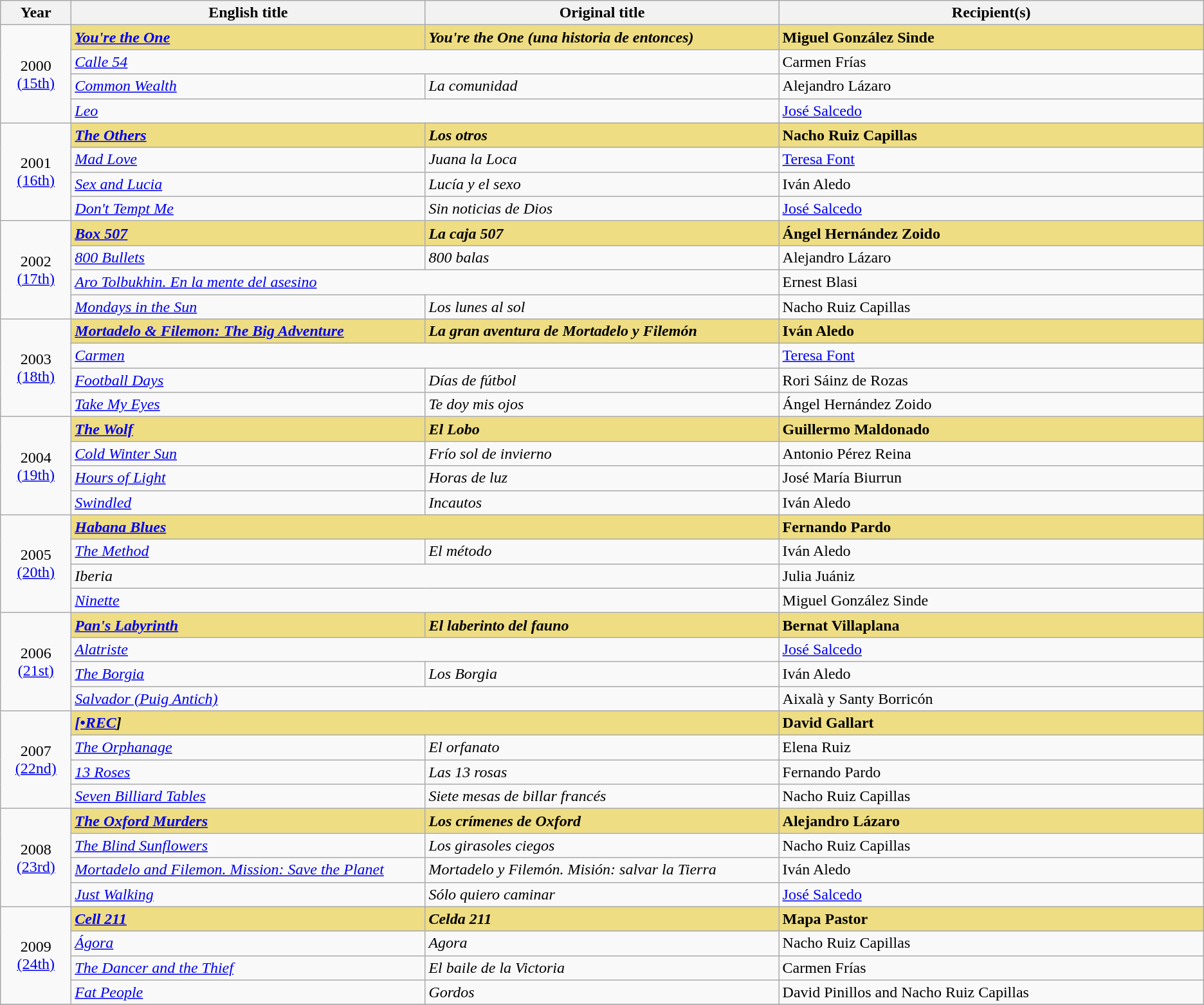<table class="wikitable sortable" style="text-align:left;"style="width:95%">
<tr>
<th scope="col" style="width:5%;">Year</th>
<th scope="col" style="width:25%;">English title</th>
<th scope="col" style="width:25%;">Original title</th>
<th scope="col" style="width:30%;">Recipient(s)</th>
</tr>
<tr>
<td rowspan="4" style="text-align:center;">2000<br><a href='#'>(15th)</a></td>
<td style="background:#eedd82;"><strong><em><a href='#'>You're the One</a></em></strong></td>
<td style="background:#eedd82;"><strong><em>You're the One (una historia de entonces)</em></strong></td>
<td style="background:#eedd82;"><strong>Miguel González Sinde</strong></td>
</tr>
<tr>
<td colspan="2"><em><a href='#'>Calle 54</a></em></td>
<td>Carmen Frías</td>
</tr>
<tr>
<td><em><a href='#'>Common Wealth</a></em></td>
<td><em>La comunidad</em></td>
<td>Alejandro Lázaro</td>
</tr>
<tr>
<td colspan="2"><em><a href='#'>Leo</a></em></td>
<td><a href='#'>José Salcedo</a></td>
</tr>
<tr>
<td rowspan="4" style="text-align:center;">2001<br><a href='#'>(16th)</a></td>
<td style="background:#eedd82;"><strong><em><a href='#'>The Others</a></em></strong></td>
<td style="background:#eedd82;"><strong><em>Los otros</em></strong></td>
<td style="background:#eedd82;"><strong>Nacho Ruiz Capillas</strong></td>
</tr>
<tr>
<td><em><a href='#'>Mad Love</a></em></td>
<td><em>Juana la Loca</em></td>
<td><a href='#'>Teresa Font</a></td>
</tr>
<tr>
<td><em><a href='#'>Sex and Lucia</a></em></td>
<td><em>Lucía y el sexo</em></td>
<td>Iván Aledo</td>
</tr>
<tr>
<td><em><a href='#'>Don't Tempt Me</a></em></td>
<td><em>Sin noticias de Dios</em></td>
<td><a href='#'>José Salcedo</a></td>
</tr>
<tr>
<td rowspan="4" style="text-align:center;">2002<br><a href='#'>(17th)</a></td>
<td style="background:#eedd82;"><strong><em><a href='#'>Box 507</a></em></strong></td>
<td style="background:#eedd82;"><strong><em>La caja 507</em></strong></td>
<td style="background:#eedd82;"><strong>Ángel Hernández Zoido</strong></td>
</tr>
<tr>
<td><em><a href='#'>800 Bullets</a></em></td>
<td><em>800 balas</em></td>
<td>Alejandro Lázaro</td>
</tr>
<tr>
<td colspan="2"><em><a href='#'>Aro Tolbukhin. En la mente del asesino</a></em></td>
<td>Ernest Blasi</td>
</tr>
<tr>
<td><em><a href='#'>Mondays in the Sun</a></em></td>
<td><em>Los lunes al sol</em></td>
<td>Nacho Ruiz Capillas</td>
</tr>
<tr>
<td rowspan="4" style="text-align:center;">2003<br><a href='#'>(18th)</a></td>
<td style="background:#eedd82;"><strong><em><a href='#'>Mortadelo & Filemon: The Big Adventure</a></em></strong></td>
<td style="background:#eedd82;"><strong><em>La gran aventura de Mortadelo y Filemón</em></strong></td>
<td style="background:#eedd82;"><strong>Iván Aledo</strong></td>
</tr>
<tr>
<td colspan="2"><em><a href='#'>Carmen</a></em></td>
<td><a href='#'>Teresa Font</a></td>
</tr>
<tr>
<td><em><a href='#'>Football Days</a></em></td>
<td><em>Días de fútbol</em></td>
<td>Rori Sáinz de Rozas</td>
</tr>
<tr>
<td><em><a href='#'>Take My Eyes</a></em></td>
<td><em>Te doy mis ojos</em></td>
<td>Ángel Hernández Zoido</td>
</tr>
<tr>
<td rowspan="4" style="text-align:center;">2004<br><a href='#'>(19th)</a></td>
<td style="background:#eedd82;"><strong><em><a href='#'>The Wolf</a></em></strong></td>
<td style="background:#eedd82;"><strong><em>El Lobo</em></strong></td>
<td style="background:#eedd82;"><strong>Guillermo Maldonado</strong></td>
</tr>
<tr>
<td><em><a href='#'>Cold Winter Sun</a></em></td>
<td><em>Frío sol de invierno</em></td>
<td>Antonio Pérez Reina</td>
</tr>
<tr>
<td><em><a href='#'>Hours of Light</a></em></td>
<td><em>Horas de luz</em></td>
<td>José María Biurrun</td>
</tr>
<tr>
<td><em><a href='#'>Swindled</a></em></td>
<td><em>Incautos</em></td>
<td>Iván Aledo</td>
</tr>
<tr>
<td rowspan="4" style="text-align:center;">2005<br><a href='#'>(20th)</a></td>
<td colspan="2" style="background:#eedd82;"><strong><em><a href='#'>Habana Blues</a></em></strong></td>
<td style="background:#eedd82;"><strong>Fernando Pardo</strong></td>
</tr>
<tr>
<td><em><a href='#'>The Method</a></em></td>
<td><em>El método</em></td>
<td>Iván Aledo</td>
</tr>
<tr>
<td colspan="2"><em>Iberia</em></td>
<td>Julia Juániz</td>
</tr>
<tr>
<td colspan="2"><em><a href='#'>Ninette</a></em></td>
<td>Miguel González Sinde</td>
</tr>
<tr>
<td rowspan="4" style="text-align:center;">2006<br><a href='#'>(21st)</a></td>
<td style="background:#eedd82;"><strong><em><a href='#'>Pan's Labyrinth</a></em></strong></td>
<td style="background:#eedd82;"><strong><em>El laberinto del fauno</em></strong></td>
<td style="background:#eedd82;"><strong>Bernat Villaplana</strong></td>
</tr>
<tr>
<td colspan="2"><em><a href='#'>Alatriste</a></em></td>
<td><a href='#'>José Salcedo</a></td>
</tr>
<tr>
<td><em><a href='#'>The Borgia</a></em></td>
<td><em>Los Borgia</em></td>
<td>Iván Aledo</td>
</tr>
<tr>
<td colspan="2"><em><a href='#'>Salvador (Puig Antich)</a></em></td>
<td>Aixalà y Santy Borricón</td>
</tr>
<tr>
<td rowspan="4" style="text-align:center;">2007<br><a href='#'>(22nd)</a></td>
<td colspan="2" style="background:#eedd82;"><strong><em><a href='#'>[•REC</a>]</em></strong></td>
<td style="background:#eedd82;"><strong>David Gallart</strong></td>
</tr>
<tr>
<td><em><a href='#'>The Orphanage</a></em></td>
<td><em>El orfanato</em></td>
<td>Elena Ruiz</td>
</tr>
<tr>
<td><em><a href='#'>13 Roses</a></em></td>
<td><em>Las 13 rosas</em></td>
<td>Fernando Pardo</td>
</tr>
<tr>
<td><em><a href='#'>Seven Billiard Tables</a></em></td>
<td><em>Siete mesas de billar francés</em></td>
<td>Nacho Ruiz Capillas</td>
</tr>
<tr>
<td rowspan="4" style="text-align:center;">2008<br><a href='#'>(23rd)</a></td>
<td style="background:#eedd82;"><strong><em><a href='#'>The Oxford Murders</a></em></strong></td>
<td style="background:#eedd82;"><strong><em>Los crímenes de Oxford</em></strong></td>
<td style="background:#eedd82;"><strong>Alejandro Lázaro</strong></td>
</tr>
<tr>
<td><em><a href='#'>The Blind Sunflowers</a></em></td>
<td><em>Los girasoles ciegos</em></td>
<td>Nacho Ruiz Capillas</td>
</tr>
<tr>
<td><em><a href='#'>Mortadelo and Filemon. Mission: Save the Planet</a></em></td>
<td><em>Mortadelo y Filemón. Misión: salvar la Tierra</em></td>
<td>Iván Aledo</td>
</tr>
<tr>
<td><em><a href='#'>Just Walking</a></em></td>
<td><em>Sólo quiero caminar</em></td>
<td><a href='#'>José Salcedo</a></td>
</tr>
<tr>
<td rowspan="4" style="text-align:center;">2009<br><a href='#'>(24th)</a></td>
<td style="background:#eedd82;"><strong><em><a href='#'>Cell 211</a></em></strong></td>
<td style="background:#eedd82;"><strong><em>Celda 211</em></strong></td>
<td style="background:#eedd82;"><strong>Mapa Pastor</strong></td>
</tr>
<tr>
<td><em><a href='#'>Ágora</a></em></td>
<td><em>Agora</em></td>
<td>Nacho Ruiz Capillas</td>
</tr>
<tr>
<td><em><a href='#'>The Dancer and the Thief</a></em></td>
<td><em>El baile de la Victoria</em></td>
<td>Carmen Frías</td>
</tr>
<tr>
<td><em><a href='#'>Fat People</a></em></td>
<td><em>Gordos</em></td>
<td>David Pinillos and Nacho Ruiz Capillas</td>
</tr>
<tr>
</tr>
</table>
